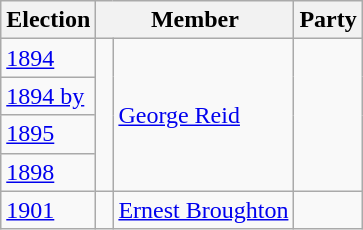<table class="wikitable">
<tr>
<th>Election</th>
<th colspan="2">Member</th>
<th>Party</th>
</tr>
<tr>
<td><a href='#'>1894</a></td>
<td rowspan="4" > </td>
<td rowspan="4"><a href='#'>George Reid</a></td>
<td rowspan="4"></td>
</tr>
<tr>
<td><a href='#'>1894 by</a></td>
</tr>
<tr>
<td><a href='#'>1895</a></td>
</tr>
<tr>
<td><a href='#'>1898</a></td>
</tr>
<tr>
<td><a href='#'>1901</a></td>
<td> </td>
<td><a href='#'>Ernest Broughton</a></td>
<td></td>
</tr>
</table>
